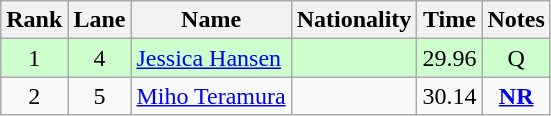<table class="wikitable sortable" style="text-align:center">
<tr>
<th>Rank</th>
<th>Lane</th>
<th>Name</th>
<th>Nationality</th>
<th>Time</th>
<th>Notes</th>
</tr>
<tr bgcolor=ccffcc>
<td>1</td>
<td>4</td>
<td align=left><a href='#'>Jessica Hansen</a></td>
<td align=left></td>
<td>29.96</td>
<td>Q</td>
</tr>
<tr>
<td>2</td>
<td>5</td>
<td align=left><a href='#'>Miho Teramura</a></td>
<td align=left></td>
<td>30.14</td>
<td><strong><a href='#'>NR</a></strong></td>
</tr>
</table>
